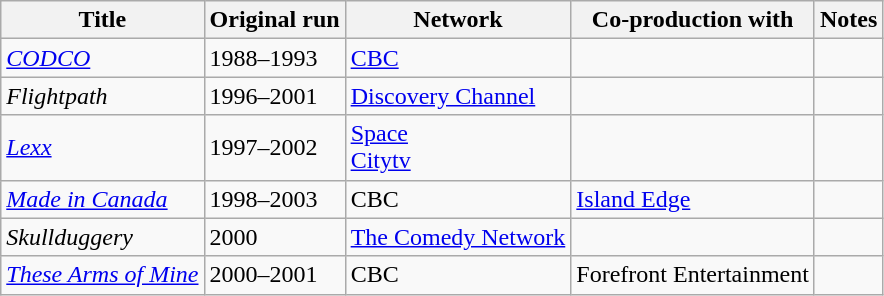<table class="wikitable sortable">
<tr>
<th>Title</th>
<th>Original run</th>
<th>Network</th>
<th>Co-production with</th>
<th>Notes</th>
</tr>
<tr>
<td><em><a href='#'>CODCO</a></em></td>
<td>1988–1993</td>
<td><a href='#'>CBC</a></td>
<td></td>
<td></td>
</tr>
<tr>
<td><em>Flightpath</em></td>
<td>1996–2001</td>
<td><a href='#'>Discovery Channel</a></td>
<td></td>
<td></td>
</tr>
<tr>
<td><em><a href='#'>Lexx</a></em></td>
<td>1997–2002</td>
<td><a href='#'>Space</a><br><a href='#'>Citytv</a></td>
<td></td>
<td></td>
</tr>
<tr>
<td><em><a href='#'>Made in Canada</a></em></td>
<td>1998–2003</td>
<td>CBC</td>
<td><a href='#'>Island Edge</a></td>
<td></td>
</tr>
<tr>
<td><em>Skullduggery</em></td>
<td>2000</td>
<td><a href='#'>The Comedy Network</a></td>
<td></td>
<td></td>
</tr>
<tr>
<td><em><a href='#'>These Arms of Mine</a></em></td>
<td>2000–2001</td>
<td>CBC</td>
<td>Forefront Entertainment</td>
<td></td>
</tr>
</table>
